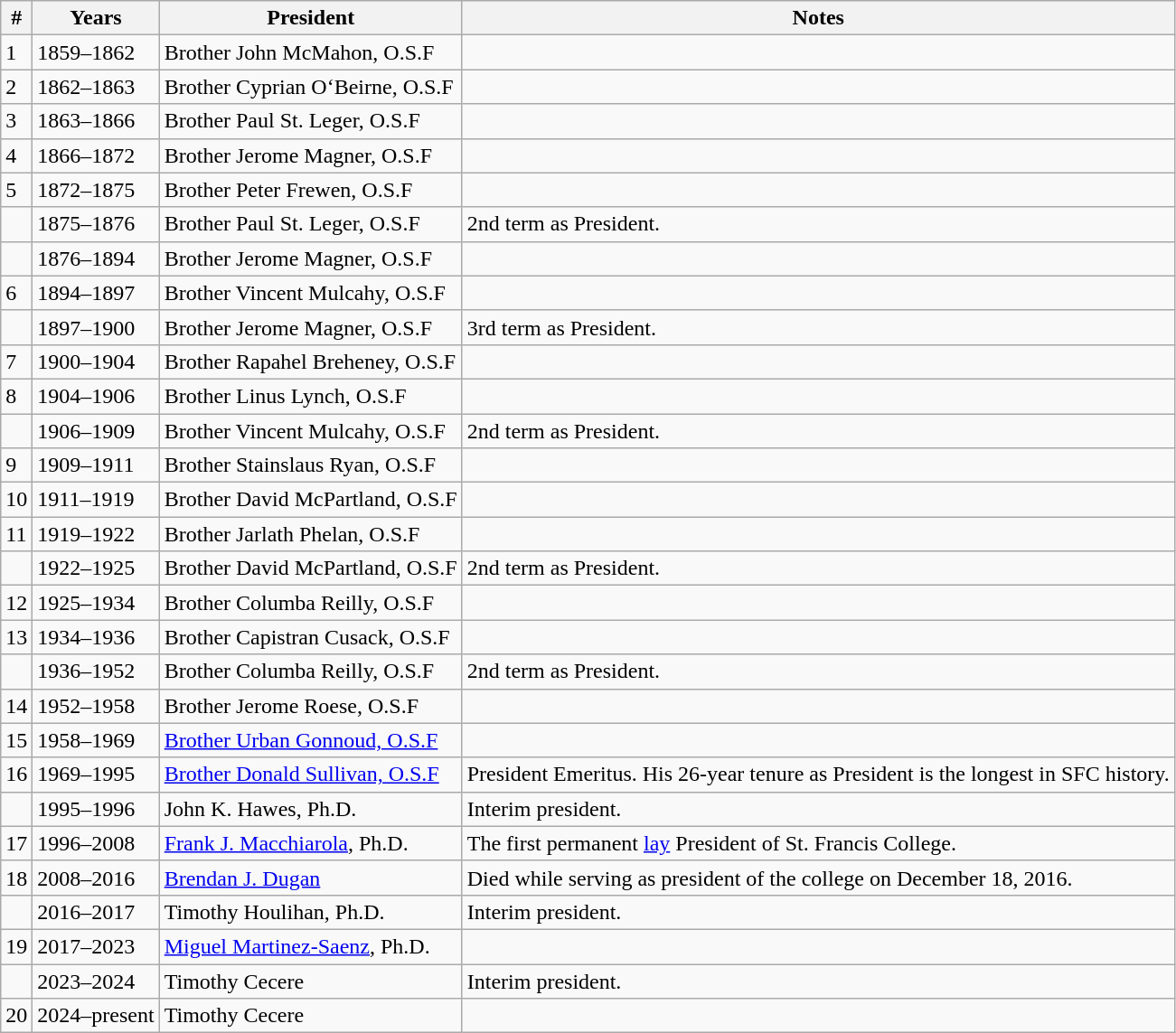<table class=wikitable>
<tr>
<th>#</th>
<th>Years</th>
<th>President</th>
<th>Notes</th>
</tr>
<tr>
<td>1</td>
<td>1859–1862</td>
<td>Brother John McMahon, O.S.F</td>
<td></td>
</tr>
<tr>
<td>2</td>
<td>1862–1863</td>
<td>Brother Cyprian O‘Beirne, O.S.F</td>
<td></td>
</tr>
<tr>
<td>3</td>
<td>1863–1866</td>
<td>Brother Paul St. Leger, O.S.F</td>
<td></td>
</tr>
<tr>
<td>4</td>
<td>1866–1872</td>
<td>Brother Jerome Magner, O.S.F</td>
<td></td>
</tr>
<tr>
<td>5</td>
<td>1872–1875</td>
<td>Brother Peter Frewen, O.S.F</td>
<td></td>
</tr>
<tr>
<td></td>
<td>1875–1876</td>
<td>Brother Paul St. Leger, O.S.F</td>
<td>2nd term as President.</td>
</tr>
<tr>
<td></td>
<td>1876–1894</td>
<td>Brother Jerome Magner, O.S.F</td>
<td></td>
</tr>
<tr>
<td>6</td>
<td>1894–1897</td>
<td>Brother Vincent Mulcahy, O.S.F</td>
<td></td>
</tr>
<tr>
<td></td>
<td>1897–1900</td>
<td>Brother Jerome Magner, O.S.F</td>
<td>3rd term as President.</td>
</tr>
<tr>
<td>7</td>
<td>1900–1904</td>
<td>Brother Rapahel Breheney, O.S.F</td>
<td></td>
</tr>
<tr>
<td>8</td>
<td>1904–1906</td>
<td>Brother Linus Lynch, O.S.F</td>
<td></td>
</tr>
<tr>
<td></td>
<td>1906–1909</td>
<td>Brother Vincent Mulcahy, O.S.F</td>
<td>2nd term as President.</td>
</tr>
<tr>
<td>9</td>
<td>1909–1911</td>
<td>Brother Stainslaus Ryan, O.S.F</td>
<td></td>
</tr>
<tr>
<td>10</td>
<td>1911–1919</td>
<td>Brother David McPartland, O.S.F</td>
<td></td>
</tr>
<tr>
<td>11</td>
<td>1919–1922</td>
<td>Brother Jarlath Phelan, O.S.F</td>
<td></td>
</tr>
<tr>
<td></td>
<td>1922–1925</td>
<td>Brother David McPartland, O.S.F</td>
<td>2nd term as President.</td>
</tr>
<tr>
<td>12</td>
<td>1925–1934</td>
<td>Brother Columba Reilly, O.S.F</td>
<td></td>
</tr>
<tr>
<td>13</td>
<td>1934–1936</td>
<td>Brother Capistran Cusack, O.S.F</td>
<td></td>
</tr>
<tr>
<td></td>
<td>1936–1952</td>
<td>Brother Columba Reilly, O.S.F</td>
<td>2nd term as President.</td>
</tr>
<tr>
<td>14</td>
<td>1952–1958</td>
<td>Brother Jerome Roese, O.S.F</td>
<td></td>
</tr>
<tr>
<td>15</td>
<td>1958–1969</td>
<td><a href='#'>Brother Urban Gonnoud, O.S.F</a></td>
<td></td>
</tr>
<tr>
<td>16</td>
<td>1969–1995</td>
<td><a href='#'>Brother Donald Sullivan, O.S.F</a></td>
<td>President Emeritus. His 26-year tenure as President is the longest in SFC history.</td>
</tr>
<tr>
<td></td>
<td>1995–1996</td>
<td>John K. Hawes, Ph.D.</td>
<td>Interim president.</td>
</tr>
<tr>
<td>17</td>
<td>1996–2008</td>
<td><a href='#'>Frank J. Macchiarola</a>, Ph.D.</td>
<td>The first permanent <a href='#'>lay</a> President of St. Francis College.</td>
</tr>
<tr>
<td>18</td>
<td>2008–2016</td>
<td><a href='#'>Brendan J. Dugan</a></td>
<td>Died while serving as president of the college on December 18, 2016.</td>
</tr>
<tr>
<td></td>
<td>2016–2017</td>
<td>Timothy Houlihan, Ph.D.</td>
<td>Interim president.</td>
</tr>
<tr>
<td>19</td>
<td>2017–2023</td>
<td><a href='#'>Miguel Martinez-Saenz</a>, Ph.D.</td>
<td></td>
</tr>
<tr>
<td></td>
<td>2023–2024</td>
<td>Timothy Cecere</td>
<td>Interim president.</td>
</tr>
<tr>
<td>20</td>
<td>2024–present</td>
<td>Timothy Cecere</td>
<td></td>
</tr>
</table>
